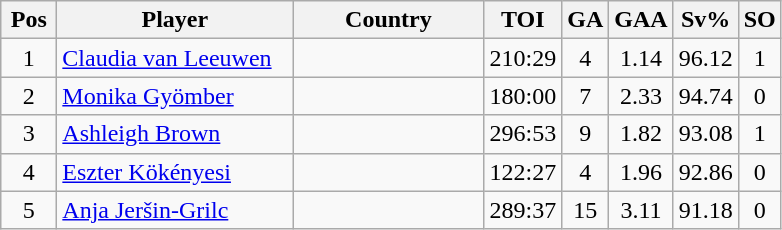<table class="wikitable sortable" style="text-align: center;">
<tr>
<th width=30>Pos</th>
<th width=150>Player</th>
<th width=120>Country</th>
<th width=20>TOI</th>
<th width=20>GA</th>
<th width=20>GAA</th>
<th width=20>Sv%</th>
<th width=20>SO</th>
</tr>
<tr>
<td>1</td>
<td align=left><a href='#'>Claudia van Leeuwen</a></td>
<td align=left></td>
<td>210:29</td>
<td>4</td>
<td>1.14</td>
<td>96.12</td>
<td>1</td>
</tr>
<tr>
<td>2</td>
<td align=left><a href='#'>Monika Gyömber</a></td>
<td align=left></td>
<td>180:00</td>
<td>7</td>
<td>2.33</td>
<td>94.74</td>
<td>0</td>
</tr>
<tr>
<td>3</td>
<td align=left><a href='#'>Ashleigh Brown</a></td>
<td align=left></td>
<td>296:53</td>
<td>9</td>
<td>1.82</td>
<td>93.08</td>
<td>1</td>
</tr>
<tr>
<td>4</td>
<td align=left><a href='#'>Eszter Kökényesi</a></td>
<td align=left></td>
<td>122:27</td>
<td>4</td>
<td>1.96</td>
<td>92.86</td>
<td>0</td>
</tr>
<tr>
<td>5</td>
<td align=left><a href='#'>Anja Jeršin-Grilc</a></td>
<td align=left></td>
<td>289:37</td>
<td>15</td>
<td>3.11</td>
<td>91.18</td>
<td>0</td>
</tr>
</table>
